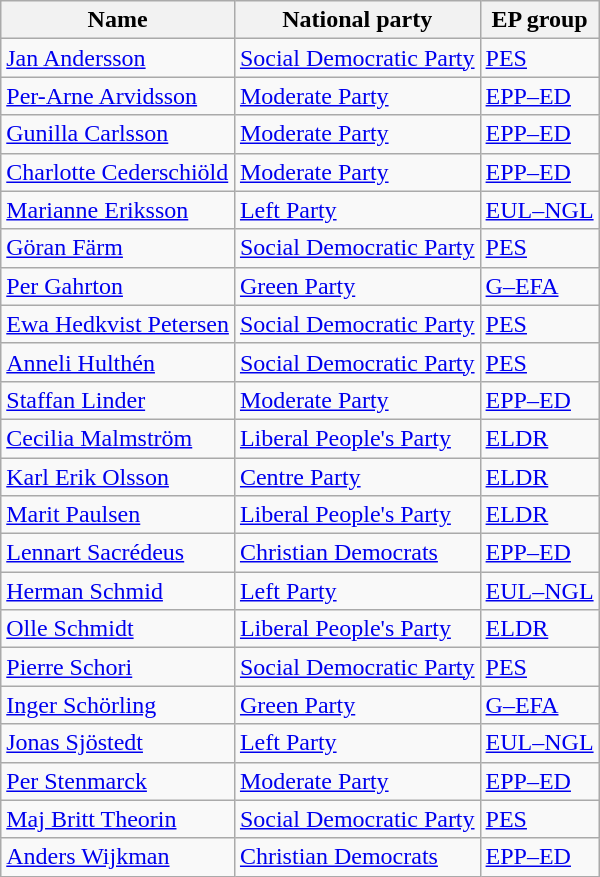<table class="sortable wikitable">
<tr>
<th>Name</th>
<th>National party</th>
<th>EP group</th>
</tr>
<tr>
<td><a href='#'>Jan Andersson</a></td>
<td> <a href='#'>Social Democratic Party</a></td>
<td> <a href='#'>PES</a></td>
</tr>
<tr>
<td><a href='#'>Per-Arne Arvidsson</a></td>
<td> <a href='#'>Moderate Party</a></td>
<td> <a href='#'>EPP–ED</a></td>
</tr>
<tr>
<td><a href='#'>Gunilla Carlsson</a></td>
<td> <a href='#'>Moderate Party</a></td>
<td> <a href='#'>EPP–ED</a></td>
</tr>
<tr>
<td><a href='#'>Charlotte Cederschiöld</a></td>
<td> <a href='#'>Moderate Party</a></td>
<td> <a href='#'>EPP–ED</a></td>
</tr>
<tr>
<td><a href='#'>Marianne Eriksson</a></td>
<td> <a href='#'>Left Party</a></td>
<td> <a href='#'>EUL–NGL</a></td>
</tr>
<tr>
<td><a href='#'>Göran Färm</a></td>
<td> <a href='#'>Social Democratic Party</a></td>
<td> <a href='#'>PES</a></td>
</tr>
<tr>
<td><a href='#'>Per Gahrton</a></td>
<td> <a href='#'>Green Party</a></td>
<td> <a href='#'>G–EFA</a></td>
</tr>
<tr>
<td><a href='#'>Ewa Hedkvist Petersen</a></td>
<td> <a href='#'>Social Democratic Party</a></td>
<td> <a href='#'>PES</a></td>
</tr>
<tr>
<td><a href='#'>Anneli Hulthén</a></td>
<td> <a href='#'>Social Democratic Party</a></td>
<td> <a href='#'>PES</a></td>
</tr>
<tr>
<td><a href='#'>Staffan Linder</a></td>
<td> <a href='#'>Moderate Party</a></td>
<td> <a href='#'>EPP–ED</a></td>
</tr>
<tr>
<td><a href='#'>Cecilia Malmström</a></td>
<td> <a href='#'>Liberal People's Party</a></td>
<td> <a href='#'>ELDR</a></td>
</tr>
<tr>
<td><a href='#'>Karl Erik Olsson</a></td>
<td> <a href='#'>Centre Party</a></td>
<td> <a href='#'>ELDR</a></td>
</tr>
<tr>
<td><a href='#'>Marit Paulsen</a></td>
<td> <a href='#'>Liberal People's Party</a></td>
<td> <a href='#'>ELDR</a></td>
</tr>
<tr>
<td><a href='#'>Lennart Sacrédeus</a></td>
<td> <a href='#'>Christian Democrats</a></td>
<td> <a href='#'>EPP–ED</a></td>
</tr>
<tr>
<td><a href='#'>Herman Schmid</a></td>
<td> <a href='#'>Left Party</a></td>
<td> <a href='#'>EUL–NGL</a></td>
</tr>
<tr>
<td><a href='#'>Olle Schmidt</a></td>
<td> <a href='#'>Liberal People's Party</a></td>
<td> <a href='#'>ELDR</a></td>
</tr>
<tr>
<td><a href='#'>Pierre Schori</a></td>
<td> <a href='#'>Social Democratic Party</a></td>
<td> <a href='#'>PES</a></td>
</tr>
<tr>
<td><a href='#'>Inger Schörling</a></td>
<td> <a href='#'>Green Party</a></td>
<td> <a href='#'>G–EFA</a></td>
</tr>
<tr>
<td><a href='#'>Jonas Sjöstedt</a></td>
<td> <a href='#'>Left Party</a></td>
<td> <a href='#'>EUL–NGL</a></td>
</tr>
<tr>
<td><a href='#'>Per Stenmarck</a></td>
<td> <a href='#'>Moderate Party</a></td>
<td> <a href='#'>EPP–ED</a></td>
</tr>
<tr>
<td><a href='#'>Maj Britt Theorin</a></td>
<td> <a href='#'>Social Democratic Party</a></td>
<td> <a href='#'>PES</a></td>
</tr>
<tr>
<td><a href='#'>Anders Wijkman</a></td>
<td> <a href='#'>Christian Democrats</a></td>
<td> <a href='#'>EPP–ED</a></td>
</tr>
</table>
